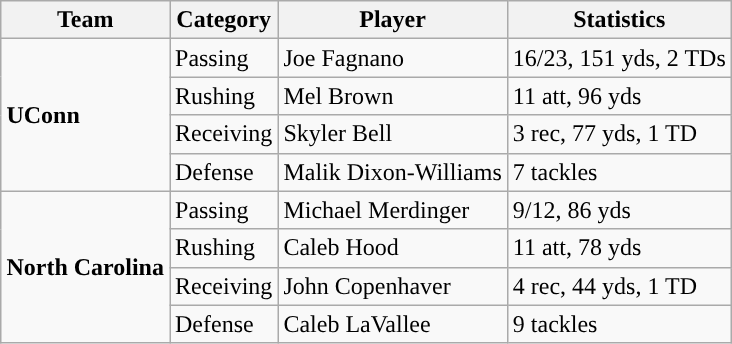<table class="wikitable" style="float: right;">
<tr>
<th>Team</th>
<th>Category</th>
<th>Player</th>
<th>Statistics</th>
</tr>
<tr>
<td rowspan=4><strong>UConn</strong></td>
<td>Passing</td>
<td>Joe Fagnano</td>
<td>16/23, 151 yds, 2 TDs</td>
</tr>
<tr>
<td>Rushing</td>
<td>Mel Brown</td>
<td>11 att, 96 yds</td>
</tr>
<tr>
<td>Receiving</td>
<td>Skyler Bell</td>
<td>3 rec, 77 yds, 1 TD</td>
</tr>
<tr>
<td>Defense</td>
<td>Malik Dixon-Williams</td>
<td>7 tackles</td>
</tr>
<tr>
<td rowspan=4><strong>North Carolina</strong></td>
<td>Passing</td>
<td>Michael Merdinger</td>
<td>9/12, 86 yds</td>
</tr>
<tr>
<td>Rushing</td>
<td>Caleb Hood</td>
<td>11 att, 78 yds</td>
</tr>
<tr>
<td>Receiving</td>
<td>John Copenhaver</td>
<td>4 rec, 44 yds, 1 TD</td>
</tr>
<tr>
<td>Defense</td>
<td>Caleb LaVallee</td>
<td>9 tackles</td>
</tr>
</table>
